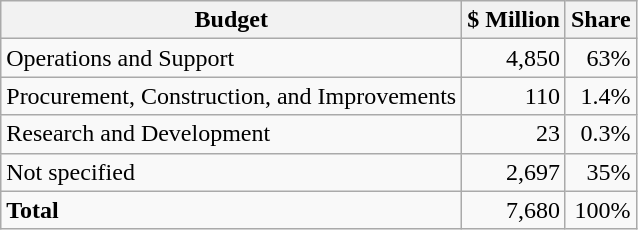<table class="wikitable">
<tr>
<th>Budget</th>
<th>$ Million</th>
<th>Share</th>
</tr>
<tr align="RIGHT">
<td align="left">Operations and Support</td>
<td>4,850</td>
<td>63%</td>
</tr>
<tr align="RIGHT">
<td align="left">Procurement, Construction, and Improvements</td>
<td>110</td>
<td>1.4%</td>
</tr>
<tr align="RIGHT">
<td align="left">Research and Development</td>
<td>23</td>
<td>0.3%</td>
</tr>
<tr align="RIGHT">
<td align="left">Not specified</td>
<td>2,697</td>
<td>35%</td>
</tr>
<tr align="RIGHT">
<td align="left"><strong>Total</strong></td>
<td>7,680</td>
<td>100%</td>
</tr>
</table>
